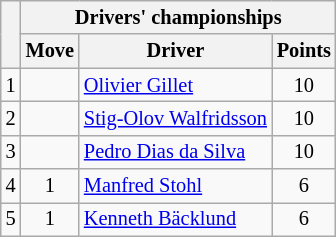<table class="wikitable" style="font-size:85%;">
<tr>
<th rowspan="2"></th>
<th colspan="3">Drivers' championships</th>
</tr>
<tr>
<th>Move</th>
<th>Driver</th>
<th>Points</th>
</tr>
<tr>
<td align="center">1</td>
<td align="center"></td>
<td> <a href='#'>Olivier Gillet</a></td>
<td align="center">10</td>
</tr>
<tr>
<td align="center">2</td>
<td align="center"></td>
<td> <a href='#'>Stig-Olov Walfridsson</a></td>
<td align="center">10</td>
</tr>
<tr>
<td align="center">3</td>
<td align="center"></td>
<td> <a href='#'>Pedro Dias da Silva</a></td>
<td align="center">10</td>
</tr>
<tr>
<td align="center">4</td>
<td align="center"> 1</td>
<td> <a href='#'>Manfred Stohl</a></td>
<td align="center">6</td>
</tr>
<tr>
<td align="center">5</td>
<td align="center"> 1</td>
<td> <a href='#'>Kenneth Bäcklund</a></td>
<td align="center">6</td>
</tr>
</table>
